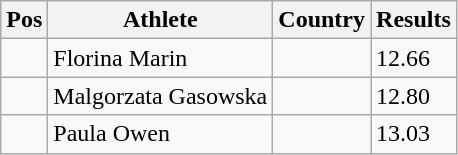<table class="wikitable">
<tr>
<th>Pos</th>
<th>Athlete</th>
<th>Country</th>
<th>Results</th>
</tr>
<tr>
<td align="center"></td>
<td>Florina Marin</td>
<td></td>
<td>12.66</td>
</tr>
<tr>
<td align="center"></td>
<td>Malgorzata Gasowska</td>
<td></td>
<td>12.80</td>
</tr>
<tr>
<td align="center"></td>
<td>Paula Owen</td>
<td></td>
<td>13.03</td>
</tr>
</table>
